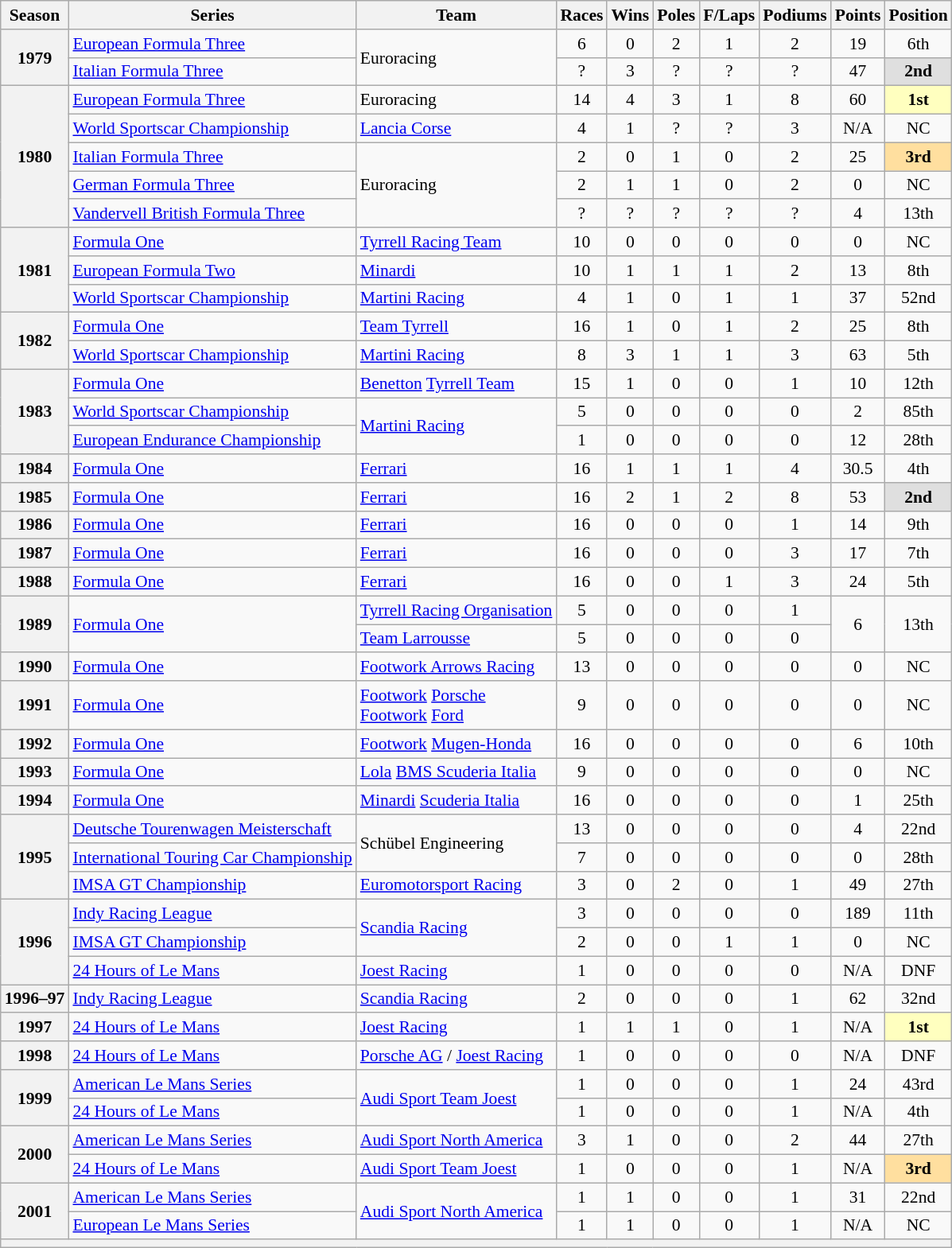<table class="wikitable" style="font-size: 90%; text-align:center">
<tr>
<th>Season</th>
<th>Series</th>
<th>Team</th>
<th>Races</th>
<th>Wins</th>
<th>Poles</th>
<th>F/Laps</th>
<th>Podiums</th>
<th>Points</th>
<th>Position</th>
</tr>
<tr>
<th rowspan=2>1979</th>
<td align=left><a href='#'>European Formula Three</a></td>
<td rowspan="2" style="text-align:left">Euroracing</td>
<td>6</td>
<td>0</td>
<td>2</td>
<td>1</td>
<td>2</td>
<td>19</td>
<td>6th</td>
</tr>
<tr>
<td align=left><a href='#'>Italian Formula Three</a></td>
<td>?</td>
<td>3</td>
<td>?</td>
<td>?</td>
<td>?</td>
<td>47</td>
<td style="background:#DFDFDF"><strong>2nd</strong></td>
</tr>
<tr>
<th rowspan=5>1980</th>
<td align=left><a href='#'>European Formula Three</a></td>
<td align=left>Euroracing</td>
<td>14</td>
<td>4</td>
<td>3</td>
<td>1</td>
<td>8</td>
<td>60</td>
<td style="background:#FFFFBF"><strong>1st</strong></td>
</tr>
<tr>
<td align=left><a href='#'>World Sportscar Championship</a></td>
<td align=left><a href='#'>Lancia Corse</a></td>
<td>4</td>
<td>1</td>
<td>?</td>
<td>?</td>
<td>3</td>
<td>N/A</td>
<td>NC</td>
</tr>
<tr>
<td align=left><a href='#'>Italian Formula Three</a></td>
<td rowspan="3" style="text-align:left">Euroracing</td>
<td>2</td>
<td>0</td>
<td>1</td>
<td>0</td>
<td>2</td>
<td>25</td>
<td style="background:#FFDF9F"><strong>3rd</strong></td>
</tr>
<tr>
<td align=left><a href='#'>German Formula Three</a></td>
<td>2</td>
<td>1</td>
<td>1</td>
<td>0</td>
<td>2</td>
<td>0</td>
<td>NC</td>
</tr>
<tr>
<td align=left><a href='#'>Vandervell British Formula Three</a></td>
<td>?</td>
<td>?</td>
<td>?</td>
<td>?</td>
<td>?</td>
<td>4</td>
<td>13th</td>
</tr>
<tr>
<th rowspan=3>1981</th>
<td align=left><a href='#'>Formula One</a></td>
<td align=left><a href='#'>Tyrrell Racing Team</a></td>
<td>10</td>
<td>0</td>
<td>0</td>
<td>0</td>
<td>0</td>
<td>0</td>
<td>NC</td>
</tr>
<tr>
<td align=left><a href='#'>European Formula Two</a></td>
<td align=left><a href='#'>Minardi</a></td>
<td>10</td>
<td>1</td>
<td>1</td>
<td>1</td>
<td>2</td>
<td>13</td>
<td>8th</td>
</tr>
<tr>
<td align=left><a href='#'>World Sportscar Championship</a></td>
<td align=left><a href='#'>Martini Racing</a></td>
<td>4</td>
<td>1</td>
<td>0</td>
<td>1</td>
<td>1</td>
<td>37</td>
<td>52nd</td>
</tr>
<tr>
<th rowspan=2>1982</th>
<td align=left><a href='#'>Formula One</a></td>
<td align=left><a href='#'>Team Tyrrell</a></td>
<td>16</td>
<td>1</td>
<td>0</td>
<td>1</td>
<td>2</td>
<td>25</td>
<td>8th</td>
</tr>
<tr>
<td align=left><a href='#'>World Sportscar Championship</a></td>
<td align=left><a href='#'>Martini Racing</a></td>
<td>8</td>
<td>3</td>
<td>1</td>
<td>1</td>
<td>3</td>
<td>63</td>
<td>5th</td>
</tr>
<tr>
<th rowspan=3>1983</th>
<td align=left><a href='#'>Formula One</a></td>
<td align=left><a href='#'>Benetton</a> <a href='#'>Tyrrell Team</a></td>
<td>15</td>
<td>1</td>
<td>0</td>
<td>0</td>
<td>1</td>
<td>10</td>
<td>12th</td>
</tr>
<tr>
<td align=left><a href='#'>World Sportscar Championship</a></td>
<td rowspan="2" style="text-align:left"><a href='#'>Martini Racing</a></td>
<td>5</td>
<td>0</td>
<td>0</td>
<td>0</td>
<td>0</td>
<td>2</td>
<td>85th</td>
</tr>
<tr>
<td align=left><a href='#'>European Endurance Championship</a></td>
<td>1</td>
<td>0</td>
<td>0</td>
<td>0</td>
<td>0</td>
<td>12</td>
<td>28th</td>
</tr>
<tr>
<th>1984</th>
<td align=left><a href='#'>Formula One</a></td>
<td align=left><a href='#'>Ferrari</a></td>
<td>16</td>
<td>1</td>
<td>1</td>
<td>1</td>
<td>4</td>
<td>30.5</td>
<td>4th</td>
</tr>
<tr>
<th>1985</th>
<td align=left><a href='#'>Formula One</a></td>
<td align=left><a href='#'>Ferrari</a></td>
<td>16</td>
<td>2</td>
<td>1</td>
<td>2</td>
<td>8</td>
<td>53</td>
<td style="background:#DFDFDF"><strong>2nd</strong></td>
</tr>
<tr>
<th>1986</th>
<td align=left><a href='#'>Formula One</a></td>
<td align=left><a href='#'>Ferrari</a></td>
<td>16</td>
<td>0</td>
<td>0</td>
<td>0</td>
<td>1</td>
<td>14</td>
<td>9th</td>
</tr>
<tr>
<th>1987</th>
<td align=left><a href='#'>Formula One</a></td>
<td align=left><a href='#'>Ferrari</a></td>
<td>16</td>
<td>0</td>
<td>0</td>
<td>0</td>
<td>3</td>
<td>17</td>
<td>7th</td>
</tr>
<tr>
<th>1988</th>
<td align=left><a href='#'>Formula One</a></td>
<td align=left><a href='#'>Ferrari</a></td>
<td>16</td>
<td>0</td>
<td>0</td>
<td>1</td>
<td>3</td>
<td>24</td>
<td>5th</td>
</tr>
<tr>
<th rowspan=2>1989</th>
<td rowspan="2" style="text-align:left"><a href='#'>Formula One</a></td>
<td align=left><a href='#'>Tyrrell Racing Organisation</a></td>
<td>5</td>
<td>0</td>
<td>0</td>
<td>0</td>
<td>1</td>
<td rowspan=2>6</td>
<td rowspan=2>13th</td>
</tr>
<tr>
<td align=left><a href='#'>Team Larrousse</a></td>
<td>5</td>
<td>0</td>
<td>0</td>
<td>0</td>
<td>0</td>
</tr>
<tr>
<th>1990</th>
<td align=left><a href='#'>Formula One</a></td>
<td align=left><a href='#'>Footwork Arrows Racing</a></td>
<td>13</td>
<td>0</td>
<td>0</td>
<td>0</td>
<td>0</td>
<td>0</td>
<td>NC</td>
</tr>
<tr>
<th>1991</th>
<td align=left><a href='#'>Formula One</a></td>
<td align=left nowrap><a href='#'>Footwork</a> <a href='#'>Porsche</a><br><a href='#'>Footwork</a> <a href='#'>Ford</a></td>
<td>9</td>
<td>0</td>
<td>0</td>
<td>0</td>
<td>0</td>
<td>0</td>
<td>NC</td>
</tr>
<tr>
<th>1992</th>
<td align=left><a href='#'>Formula One</a></td>
<td align=left><a href='#'>Footwork</a> <a href='#'>Mugen-Honda</a></td>
<td>16</td>
<td>0</td>
<td>0</td>
<td>0</td>
<td>0</td>
<td>6</td>
<td>10th</td>
</tr>
<tr>
<th>1993</th>
<td align=left><a href='#'>Formula One</a></td>
<td align=left><a href='#'>Lola</a> <a href='#'>BMS Scuderia Italia</a></td>
<td>9</td>
<td>0</td>
<td>0</td>
<td>0</td>
<td>0</td>
<td>0</td>
<td>NC</td>
</tr>
<tr>
<th>1994</th>
<td align=left><a href='#'>Formula One</a></td>
<td align=left><a href='#'>Minardi</a> <a href='#'>Scuderia Italia</a></td>
<td>16</td>
<td>0</td>
<td>0</td>
<td>0</td>
<td>0</td>
<td>1</td>
<td>25th</td>
</tr>
<tr>
<th rowspan=3>1995</th>
<td align=left><a href='#'>Deutsche Tourenwagen Meisterschaft</a></td>
<td rowspan="2" style="text-align:left">Schübel Engineering</td>
<td>13</td>
<td>0</td>
<td>0</td>
<td>0</td>
<td>0</td>
<td>4</td>
<td>22nd</td>
</tr>
<tr>
<td align=left nowrap><a href='#'>International Touring Car Championship</a></td>
<td>7</td>
<td>0</td>
<td>0</td>
<td>0</td>
<td>0</td>
<td>0</td>
<td>28th</td>
</tr>
<tr>
<td align=left><a href='#'>IMSA GT Championship</a></td>
<td align=left><a href='#'>Euromotorsport Racing</a></td>
<td>3</td>
<td>0</td>
<td>2</td>
<td>0</td>
<td>1</td>
<td>49</td>
<td>27th</td>
</tr>
<tr>
<th rowspan=3>1996</th>
<td align=left><a href='#'>Indy Racing League</a></td>
<td rowspan="2" style="text-align:left"><a href='#'>Scandia Racing</a></td>
<td>3</td>
<td>0</td>
<td>0</td>
<td>0</td>
<td>0</td>
<td>189</td>
<td>11th</td>
</tr>
<tr>
<td align=left><a href='#'>IMSA GT Championship</a></td>
<td>2</td>
<td>0</td>
<td>0</td>
<td>1</td>
<td>1</td>
<td>0</td>
<td>NC</td>
</tr>
<tr>
<td align=left><a href='#'>24 Hours of Le Mans</a></td>
<td align=left><a href='#'>Joest Racing</a></td>
<td>1</td>
<td>0</td>
<td>0</td>
<td>0</td>
<td>0</td>
<td>N/A</td>
<td>DNF</td>
</tr>
<tr>
<th>1996–97</th>
<td align=left><a href='#'>Indy Racing League</a></td>
<td align=left><a href='#'>Scandia Racing</a></td>
<td>2</td>
<td>0</td>
<td>0</td>
<td>0</td>
<td>1</td>
<td>62</td>
<td>32nd</td>
</tr>
<tr>
<th>1997</th>
<td align=left><a href='#'>24 Hours of Le Mans</a></td>
<td align=left><a href='#'>Joest Racing</a></td>
<td>1</td>
<td>1</td>
<td>1</td>
<td>0</td>
<td>1</td>
<td>N/A</td>
<td style="background:#FFFFBF"><strong>1st</strong></td>
</tr>
<tr>
<th>1998</th>
<td align=left><a href='#'>24 Hours of Le Mans</a></td>
<td align=left><a href='#'>Porsche AG</a> / <a href='#'>Joest Racing</a></td>
<td>1</td>
<td>0</td>
<td>0</td>
<td>0</td>
<td>0</td>
<td>N/A</td>
<td>DNF</td>
</tr>
<tr>
<th rowspan=2>1999</th>
<td align=left><a href='#'>American Le Mans Series</a></td>
<td rowspan="2" style="text-align:left"><a href='#'>Audi Sport Team Joest</a></td>
<td>1</td>
<td>0</td>
<td>0</td>
<td>0</td>
<td>1</td>
<td>24</td>
<td>43rd</td>
</tr>
<tr>
<td align=left><a href='#'>24 Hours of Le Mans</a></td>
<td>1</td>
<td>0</td>
<td>0</td>
<td>0</td>
<td>1</td>
<td>N/A</td>
<td>4th</td>
</tr>
<tr>
<th rowspan=2>2000</th>
<td align=left><a href='#'>American Le Mans Series</a></td>
<td align=left><a href='#'>Audi Sport North America</a></td>
<td>3</td>
<td>1</td>
<td>0</td>
<td>0</td>
<td>2</td>
<td>44</td>
<td>27th</td>
</tr>
<tr>
<td align=left><a href='#'>24 Hours of Le Mans</a></td>
<td align=left><a href='#'>Audi Sport Team Joest</a></td>
<td>1</td>
<td>0</td>
<td>0</td>
<td>0</td>
<td>1</td>
<td>N/A</td>
<td style="background:#FFDF9F"><strong>3rd</strong></td>
</tr>
<tr>
<th rowspan=2>2001</th>
<td align=left><a href='#'>American Le Mans Series</a></td>
<td rowspan="2" style="text-align:left"><a href='#'>Audi Sport North America</a></td>
<td>1</td>
<td>1</td>
<td>0</td>
<td>0</td>
<td>1</td>
<td>31</td>
<td>22nd</td>
</tr>
<tr>
<td align=left><a href='#'>European Le Mans Series</a></td>
<td>1</td>
<td>1</td>
<td>0</td>
<td>0</td>
<td>1</td>
<td>N/A</td>
<td>NC</td>
</tr>
<tr>
<th colspan="10"></th>
</tr>
</table>
